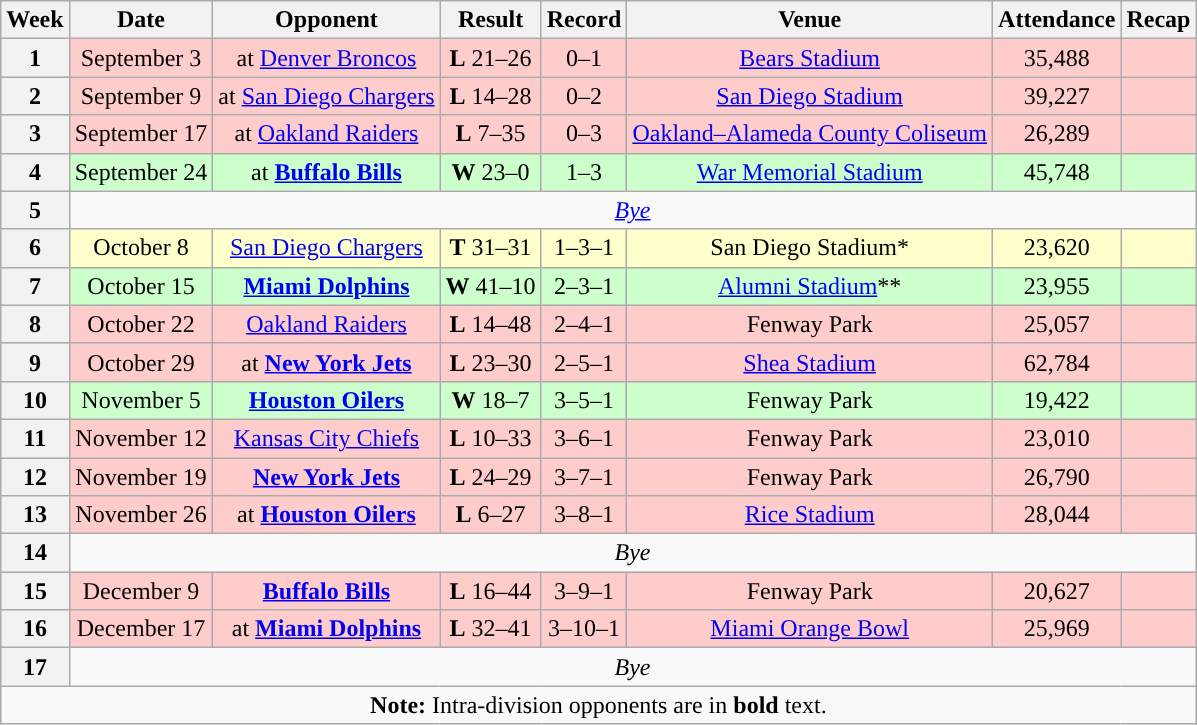<table class="wikitable" style="text-align:center">
<tr>
<th>Week</th>
<th>Date</th>
<th>Opponent</th>
<th>Result</th>
<th>Record</th>
<th>Venue</th>
<th>Attendance</th>
<th>Recap</th>
</tr>
<tr style="background:#fcc">
<th>1</th>
<td>September 3</td>
<td>at <a href='#'>Denver Broncos</a></td>
<td><strong>L</strong> 21–26</td>
<td>0–1</td>
<td><a href='#'>Bears Stadium</a></td>
<td>35,488</td>
<td></td>
</tr>
<tr style="background:#fcc">
<th>2</th>
<td>September 9</td>
<td>at <a href='#'>San Diego Chargers</a></td>
<td><strong>L</strong> 14–28</td>
<td>0–2</td>
<td><a href='#'>San Diego Stadium</a></td>
<td>39,227</td>
<td></td>
</tr>
<tr style="background:#fcc">
<th>3</th>
<td>September 17</td>
<td>at <a href='#'>Oakland Raiders</a></td>
<td><strong>L</strong> 7–35</td>
<td>0–3</td>
<td><a href='#'>Oakland–Alameda County Coliseum</a></td>
<td>26,289</td>
<td></td>
</tr>
<tr style="background:#cfc">
<th>4</th>
<td>September 24</td>
<td>at <strong><a href='#'>Buffalo Bills</a></strong></td>
<td><strong>W</strong> 23–0</td>
<td>1–3</td>
<td><a href='#'>War Memorial Stadium</a></td>
<td>45,748</td>
<td></td>
</tr>
<tr>
<th>5</th>
<td colspan="7"><em><a href='#'>Bye</a></em></td>
</tr>
<tr style="background:#ffc">
<th>6</th>
<td>October 8</td>
<td><a href='#'>San Diego Chargers</a></td>
<td><strong>T</strong> 31–31</td>
<td>1–3–1</td>
<td>San Diego Stadium*</td>
<td>23,620</td>
<td></td>
</tr>
<tr style="background:#cfc">
<th>7</th>
<td>October 15</td>
<td><strong><a href='#'>Miami Dolphins</a></strong></td>
<td><strong>W</strong> 41–10</td>
<td>2–3–1</td>
<td><a href='#'>Alumni Stadium</a>**</td>
<td>23,955</td>
<td></td>
</tr>
<tr style="background:#fcc">
<th>8</th>
<td>October 22</td>
<td><a href='#'>Oakland Raiders</a></td>
<td><strong>L</strong> 14–48</td>
<td>2–4–1</td>
<td>Fenway Park</td>
<td>25,057</td>
<td></td>
</tr>
<tr style="background:#fcc">
<th>9</th>
<td>October 29</td>
<td>at <strong><a href='#'>New York Jets</a></strong></td>
<td><strong>L</strong> 23–30</td>
<td>2–5–1</td>
<td><a href='#'>Shea Stadium</a></td>
<td>62,784</td>
<td></td>
</tr>
<tr style="background:#cfc">
<th>10</th>
<td>November 5</td>
<td><strong><a href='#'>Houston Oilers</a></strong></td>
<td><strong>W</strong> 18–7</td>
<td>3–5–1</td>
<td>Fenway Park</td>
<td>19,422</td>
<td></td>
</tr>
<tr style="background:#fcc">
<th>11</th>
<td>November 12</td>
<td><a href='#'>Kansas City Chiefs</a></td>
<td><strong>L</strong> 10–33</td>
<td>3–6–1</td>
<td>Fenway Park</td>
<td>23,010</td>
<td></td>
</tr>
<tr style="background:#fcc">
<th>12</th>
<td>November 19</td>
<td><strong><a href='#'>New York Jets</a></strong></td>
<td><strong>L</strong> 24–29</td>
<td>3–7–1</td>
<td>Fenway Park</td>
<td>26,790</td>
<td></td>
</tr>
<tr style="background:#fcc">
<th>13</th>
<td>November 26</td>
<td>at <strong><a href='#'>Houston Oilers</a></strong></td>
<td><strong>L</strong> 6–27</td>
<td>3–8–1</td>
<td><a href='#'>Rice Stadium</a></td>
<td>28,044</td>
<td></td>
</tr>
<tr>
<th>14</th>
<td colspan="7" align="center"><em>Bye</em></td>
</tr>
<tr style="background:#fcc">
<th>15</th>
<td>December 9</td>
<td><strong><a href='#'>Buffalo Bills</a></strong></td>
<td><strong>L</strong> 16–44</td>
<td>3–9–1</td>
<td>Fenway Park</td>
<td>20,627</td>
<td></td>
</tr>
<tr style="background:#fcc">
<th>16</th>
<td>December 17</td>
<td>at <strong><a href='#'>Miami Dolphins</a></strong></td>
<td><strong>L</strong> 32–41</td>
<td>3–10–1</td>
<td><a href='#'>Miami Orange Bowl</a></td>
<td>25,969</td>
<td></td>
</tr>
<tr>
<th>17</th>
<td colspan="7" align="center"><em>Bye</em></td>
</tr>
<tr>
<td colspan="8"><strong>Note:</strong> Intra-division opponents are in <strong>bold</strong> text.</td>
</tr>
</table>
